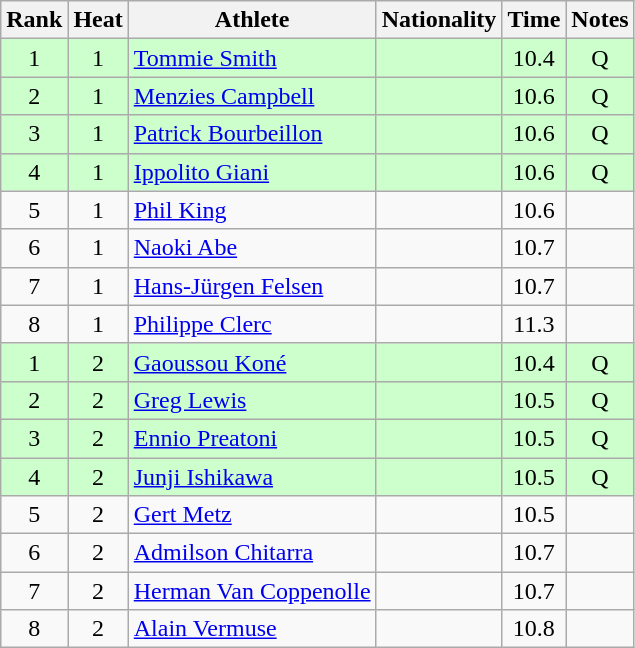<table class="wikitable sortable" style="text-align:center">
<tr>
<th>Rank</th>
<th>Heat</th>
<th>Athlete</th>
<th>Nationality</th>
<th>Time</th>
<th>Notes</th>
</tr>
<tr bgcolor=ccffcc>
<td>1</td>
<td>1</td>
<td align=left><a href='#'>Tommie Smith</a></td>
<td align=left></td>
<td>10.4</td>
<td>Q</td>
</tr>
<tr bgcolor=ccffcc>
<td>2</td>
<td>1</td>
<td align=left><a href='#'>Menzies Campbell</a></td>
<td align=left></td>
<td>10.6</td>
<td>Q</td>
</tr>
<tr bgcolor=ccffcc>
<td>3</td>
<td>1</td>
<td align=left><a href='#'>Patrick Bourbeillon</a></td>
<td align=left></td>
<td>10.6</td>
<td>Q</td>
</tr>
<tr bgcolor=ccffcc>
<td>4</td>
<td>1</td>
<td align=left><a href='#'>Ippolito Giani</a></td>
<td align=left></td>
<td>10.6</td>
<td>Q</td>
</tr>
<tr>
<td>5</td>
<td>1</td>
<td align=left><a href='#'>Phil King</a></td>
<td align=left></td>
<td>10.6</td>
<td></td>
</tr>
<tr>
<td>6</td>
<td>1</td>
<td align=left><a href='#'>Naoki Abe</a></td>
<td align=left></td>
<td>10.7</td>
<td></td>
</tr>
<tr>
<td>7</td>
<td>1</td>
<td align=left><a href='#'>Hans-Jürgen Felsen</a></td>
<td align=left></td>
<td>10.7</td>
<td></td>
</tr>
<tr>
<td>8</td>
<td>1</td>
<td align=left><a href='#'>Philippe Clerc</a></td>
<td align=left></td>
<td>11.3</td>
<td></td>
</tr>
<tr bgcolor=ccffcc>
<td>1</td>
<td>2</td>
<td align=left><a href='#'>Gaoussou Koné</a></td>
<td align=left></td>
<td>10.4</td>
<td>Q</td>
</tr>
<tr bgcolor=ccffcc>
<td>2</td>
<td>2</td>
<td align=left><a href='#'>Greg Lewis</a></td>
<td align=left></td>
<td>10.5</td>
<td>Q</td>
</tr>
<tr bgcolor=ccffcc>
<td>3</td>
<td>2</td>
<td align=left><a href='#'>Ennio Preatoni</a></td>
<td align=left></td>
<td>10.5</td>
<td>Q</td>
</tr>
<tr bgcolor=ccffcc>
<td>4</td>
<td>2</td>
<td align=left><a href='#'>Junji Ishikawa</a></td>
<td align=left></td>
<td>10.5</td>
<td>Q</td>
</tr>
<tr>
<td>5</td>
<td>2</td>
<td align=left><a href='#'>Gert Metz</a></td>
<td align=left></td>
<td>10.5</td>
<td></td>
</tr>
<tr>
<td>6</td>
<td>2</td>
<td align=left><a href='#'>Admilson Chitarra</a></td>
<td align=left></td>
<td>10.7</td>
<td></td>
</tr>
<tr>
<td>7</td>
<td>2</td>
<td align=left><a href='#'>Herman Van Coppenolle</a></td>
<td align=left></td>
<td>10.7</td>
<td></td>
</tr>
<tr>
<td>8</td>
<td>2</td>
<td align=left><a href='#'>Alain Vermuse</a></td>
<td align=left></td>
<td>10.8</td>
<td></td>
</tr>
</table>
